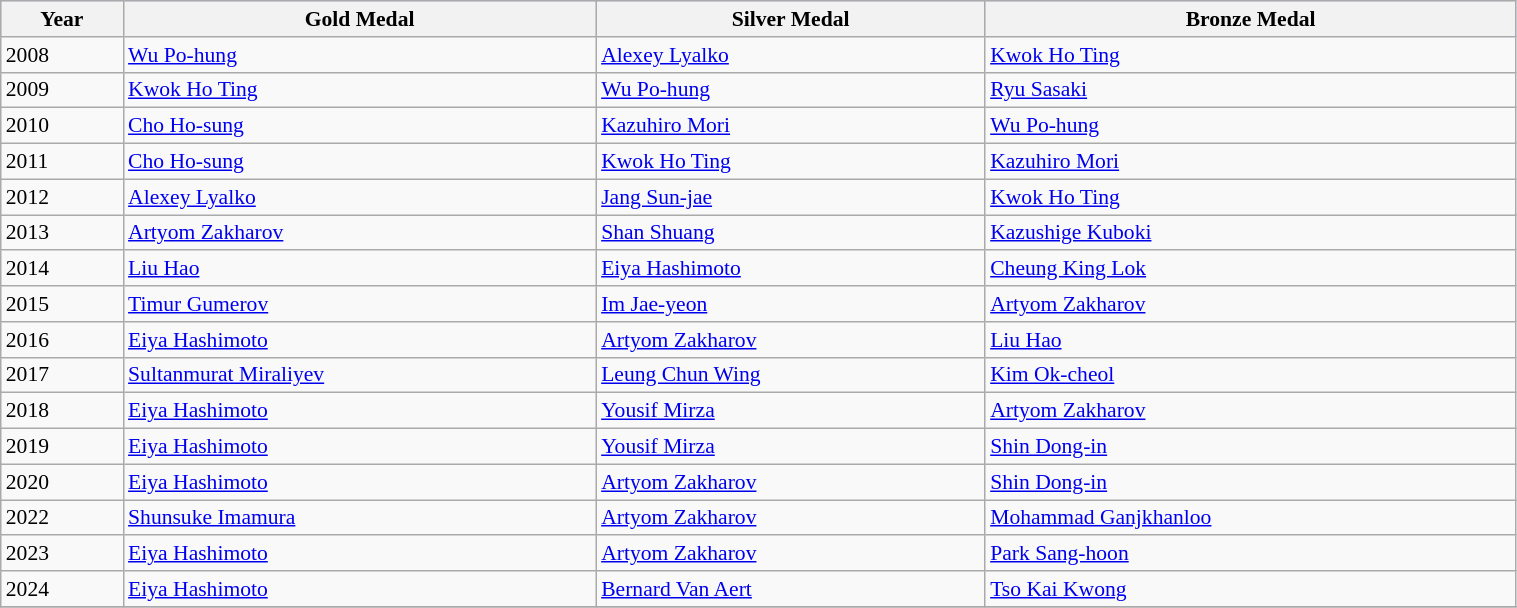<table class=wikitable style="font-size:90%" width="80%">
<tr style="background:#ccccff;">
<th>Year</th>
<th> <strong>Gold Medal</strong></th>
<th> <strong>Silver Medal</strong></th>
<th> <strong>Bronze Medal</strong></th>
</tr>
<tr>
<td>2008</td>
<td> <a href='#'>Wu Po-hung</a></td>
<td> <a href='#'>Alexey Lyalko</a></td>
<td> <a href='#'>Kwok Ho Ting</a></td>
</tr>
<tr>
<td>2009</td>
<td> <a href='#'>Kwok Ho Ting</a></td>
<td> <a href='#'>Wu Po-hung</a></td>
<td> <a href='#'>Ryu Sasaki</a></td>
</tr>
<tr>
<td>2010</td>
<td> <a href='#'>Cho Ho-sung</a></td>
<td> <a href='#'>Kazuhiro Mori</a></td>
<td> <a href='#'>Wu Po-hung</a></td>
</tr>
<tr>
<td>2011</td>
<td> <a href='#'>Cho Ho-sung</a></td>
<td> <a href='#'>Kwok Ho Ting</a></td>
<td> <a href='#'>Kazuhiro Mori</a></td>
</tr>
<tr>
<td>2012</td>
<td> <a href='#'>Alexey Lyalko</a></td>
<td> <a href='#'>Jang Sun-jae</a></td>
<td> <a href='#'>Kwok Ho Ting</a></td>
</tr>
<tr>
<td>2013</td>
<td> <a href='#'>Artyom Zakharov</a></td>
<td> <a href='#'>Shan Shuang</a></td>
<td> <a href='#'>Kazushige Kuboki</a></td>
</tr>
<tr>
<td>2014</td>
<td> <a href='#'>Liu Hao</a></td>
<td> <a href='#'>Eiya Hashimoto</a></td>
<td> <a href='#'>Cheung King Lok</a></td>
</tr>
<tr>
<td>2015</td>
<td> <a href='#'>Timur Gumerov</a></td>
<td> <a href='#'>Im Jae-yeon</a></td>
<td> <a href='#'>Artyom Zakharov</a></td>
</tr>
<tr>
<td>2016</td>
<td> <a href='#'>Eiya Hashimoto</a></td>
<td> <a href='#'>Artyom Zakharov</a></td>
<td> <a href='#'>Liu Hao</a></td>
</tr>
<tr>
<td>2017</td>
<td> <a href='#'>Sultanmurat Miraliyev</a></td>
<td> <a href='#'>Leung Chun Wing</a></td>
<td> <a href='#'>Kim Ok-cheol</a></td>
</tr>
<tr>
<td>2018</td>
<td> <a href='#'>Eiya Hashimoto</a></td>
<td> <a href='#'>Yousif Mirza</a></td>
<td> <a href='#'>Artyom Zakharov</a></td>
</tr>
<tr>
<td>2019</td>
<td> <a href='#'>Eiya Hashimoto</a></td>
<td> <a href='#'>Yousif Mirza</a></td>
<td> <a href='#'>Shin Dong-in</a></td>
</tr>
<tr>
<td>2020</td>
<td> <a href='#'>Eiya Hashimoto</a></td>
<td> <a href='#'>Artyom Zakharov</a></td>
<td> <a href='#'>Shin Dong-in</a></td>
</tr>
<tr>
<td>2022</td>
<td> <a href='#'>Shunsuke Imamura</a></td>
<td> <a href='#'>Artyom Zakharov</a></td>
<td> <a href='#'>Mohammad Ganjkhanloo</a></td>
</tr>
<tr>
<td>2023</td>
<td> <a href='#'>Eiya Hashimoto</a></td>
<td> <a href='#'>Artyom Zakharov</a></td>
<td> <a href='#'>Park Sang-hoon</a></td>
</tr>
<tr>
<td>2024</td>
<td> <a href='#'>Eiya Hashimoto</a></td>
<td> <a href='#'>Bernard Van Aert</a></td>
<td> <a href='#'>Tso Kai Kwong</a></td>
</tr>
<tr>
</tr>
</table>
